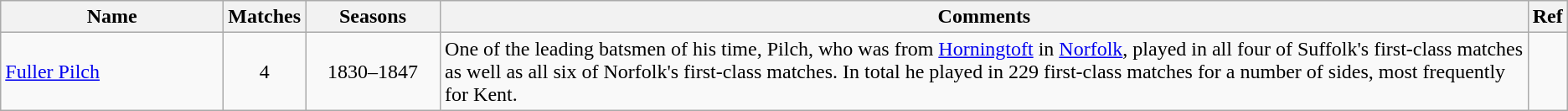<table class="wikitable">
<tr>
<th style="width:170px">Name</th>
<th>Matches</th>
<th style="width: 100px">Seasons</th>
<th>Comments</th>
<th>Ref</th>
</tr>
<tr>
<td><a href='#'>Fuller Pilch</a></td>
<td align=center>4</td>
<td align=center>1830–1847</td>
<td>One of the leading batsmen of his time, Pilch, who was from <a href='#'>Horningtoft</a> in <a href='#'>Norfolk</a>, played in all four of Suffolk's first-class matches as well as all six of Norfolk's first-class matches. In total he played in 229 first-class matches for a number of sides, most frequently for Kent.</td>
<td></td>
</tr>
</table>
